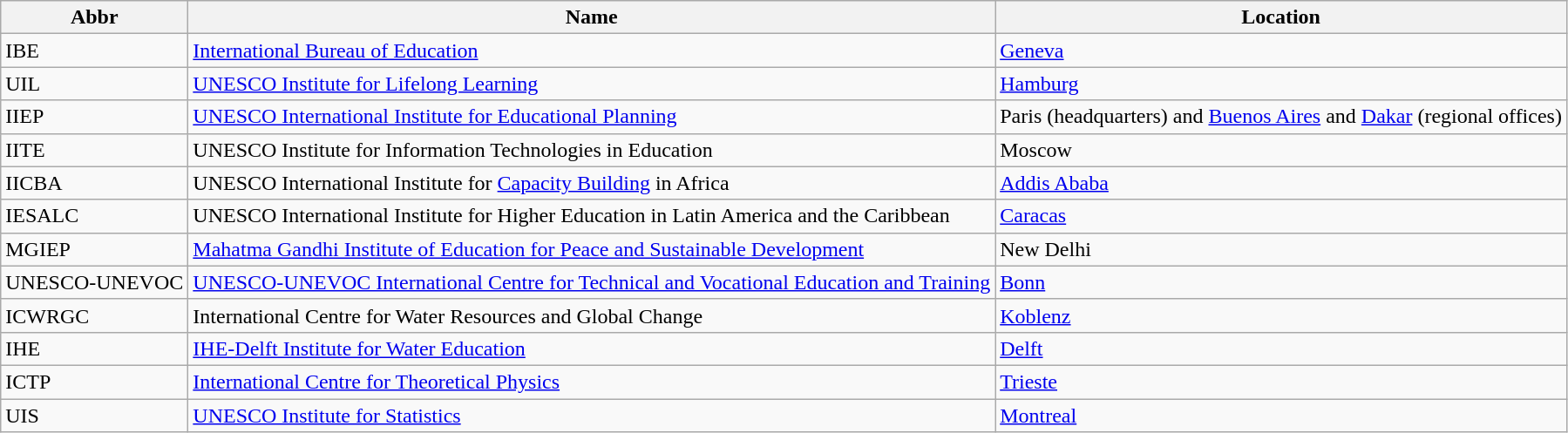<table class="sortable wikitable">
<tr>
<th>Abbr</th>
<th>Name</th>
<th>Location</th>
</tr>
<tr>
<td>IBE</td>
<td><a href='#'>International Bureau of Education</a></td>
<td><a href='#'>Geneva</a></td>
</tr>
<tr>
<td>UIL</td>
<td><a href='#'>UNESCO Institute for Lifelong Learning</a></td>
<td><a href='#'>Hamburg</a></td>
</tr>
<tr>
<td>IIEP</td>
<td><a href='#'>UNESCO International Institute for Educational Planning</a></td>
<td>Paris (headquarters) and <a href='#'>Buenos Aires</a> and <a href='#'>Dakar</a> (regional offices)</td>
</tr>
<tr>
<td>IITE</td>
<td>UNESCO Institute for Information Technologies in Education</td>
<td>Moscow</td>
</tr>
<tr>
<td>IICBA</td>
<td>UNESCO International Institute for <a href='#'>Capacity Building</a> in Africa</td>
<td><a href='#'>Addis Ababa</a></td>
</tr>
<tr>
<td>IESALC</td>
<td>UNESCO International Institute for Higher Education in Latin America and the Caribbean</td>
<td><a href='#'>Caracas</a></td>
</tr>
<tr>
<td>MGIEP</td>
<td><a href='#'>Mahatma Gandhi Institute of Education for Peace and Sustainable Development</a></td>
<td>New Delhi</td>
</tr>
<tr>
<td>UNESCO-UNEVOC</td>
<td><a href='#'>UNESCO-UNEVOC International Centre for Technical and Vocational Education and Training</a></td>
<td><a href='#'>Bonn</a></td>
</tr>
<tr>
<td>ICWRGC</td>
<td>International Centre for Water Resources and Global Change</td>
<td><a href='#'>Koblenz</a></td>
</tr>
<tr>
<td>IHE</td>
<td><a href='#'>IHE-Delft Institute for Water Education</a></td>
<td><a href='#'>Delft</a></td>
</tr>
<tr>
<td>ICTP</td>
<td><a href='#'>International Centre for Theoretical Physics</a></td>
<td><a href='#'>Trieste</a></td>
</tr>
<tr>
<td>UIS</td>
<td><a href='#'>UNESCO Institute for Statistics</a></td>
<td><a href='#'>Montreal</a></td>
</tr>
</table>
